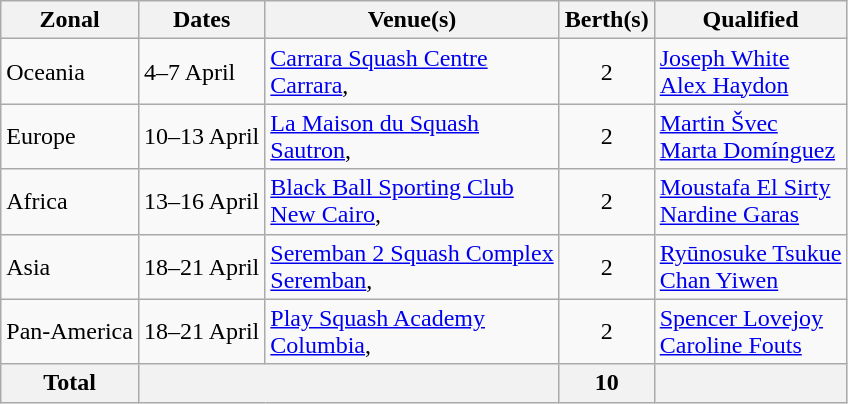<table class="wikitable">
<tr>
<th>Zonal</th>
<th>Dates</th>
<th>Venue(s)</th>
<th>Berth(s)</th>
<th>Qualified</th>
</tr>
<tr>
<td>Oceania</td>
<td>4–7 April</td>
<td><a href='#'>Carrara Squash Centre</a><br><a href='#'>Carrara</a>, </td>
<td align=center>2</td>
<td> <a href='#'>Joseph White</a><br> <a href='#'>Alex Haydon</a></td>
</tr>
<tr>
<td>Europe</td>
<td>10–13 April</td>
<td><a href='#'>La Maison du Squash</a><br><a href='#'>Sautron</a>, </td>
<td align=center>2</td>
<td> <a href='#'>Martin Švec</a><br> <a href='#'>Marta Domínguez</a></td>
</tr>
<tr>
<td>Africa</td>
<td>13–16 April</td>
<td><a href='#'>Black Ball Sporting Club</a><br><a href='#'>New Cairo</a>, </td>
<td align=center>2</td>
<td> <a href='#'>Moustafa El Sirty</a><br> <a href='#'>Nardine Garas</a></td>
</tr>
<tr>
<td>Asia</td>
<td>18–21 April</td>
<td><a href='#'>Seremban 2 Squash Complex</a><br><a href='#'>Seremban</a>, </td>
<td align=center>2</td>
<td> <a href='#'>Ryūnosuke Tsukue</a><br> <a href='#'>Chan Yiwen</a></td>
</tr>
<tr>
<td>Pan-America</td>
<td>18–21 April</td>
<td><a href='#'>Play Squash Academy</a><br><a href='#'>Columbia</a>, </td>
<td align=center>2</td>
<td> <a href='#'>Spencer Lovejoy</a><br> <a href='#'>Caroline Fouts</a></td>
</tr>
<tr>
<th>Total</th>
<th colspan=2></th>
<th>10</th>
<th></th>
</tr>
</table>
